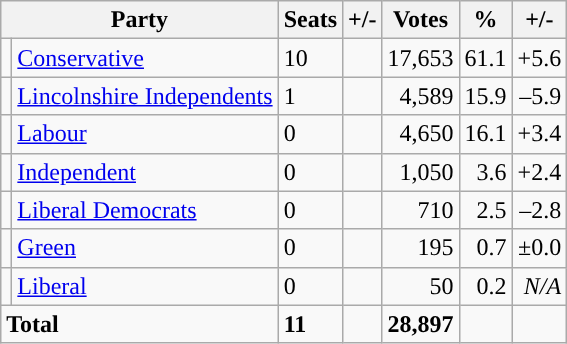<table class="wikitable sortable">
<tr>
<th colspan="2">Party</th>
<th>Seats</th>
<th>+/-</th>
<th>Votes</th>
<th>%</th>
<th>+/-</th>
</tr>
<tr>
<td style="background-color: "></td>
<td><a href='#'>Conservative</a></td>
<td>10</td>
<td></td>
<td style="text-align:right;">17,653</td>
<td style="text-align:right;">61.1</td>
<td style="text-align:right;">+5.6</td>
</tr>
<tr>
<td style="background-color: "></td>
<td><a href='#'>Lincolnshire Independents</a></td>
<td>1</td>
<td></td>
<td style="text-align:right;">4,589</td>
<td style="text-align:right;">15.9</td>
<td style="text-align:right;">–5.9</td>
</tr>
<tr>
<td style="background-color: "></td>
<td><a href='#'>Labour</a></td>
<td>0</td>
<td></td>
<td style="text-align:right;">4,650</td>
<td style="text-align:right;">16.1</td>
<td style="text-align:right;">+3.4</td>
</tr>
<tr>
<td style="background-color: "></td>
<td><a href='#'>Independent</a></td>
<td>0</td>
<td></td>
<td style="text-align:right;">1,050</td>
<td style="text-align:right;">3.6</td>
<td style="text-align:right;">+2.4</td>
</tr>
<tr>
<td style="background-color: "></td>
<td><a href='#'>Liberal Democrats</a></td>
<td>0</td>
<td></td>
<td style="text-align:right;">710</td>
<td style="text-align:right;">2.5</td>
<td style="text-align:right;">–2.8</td>
</tr>
<tr>
<td style="background-color: "></td>
<td><a href='#'>Green</a></td>
<td>0</td>
<td></td>
<td style="text-align:right;">195</td>
<td style="text-align:right;">0.7</td>
<td style="text-align:right;">±0.0</td>
</tr>
<tr>
<td style="background-color: "></td>
<td><a href='#'>Liberal</a></td>
<td>0</td>
<td></td>
<td style="text-align:right;">50</td>
<td style="text-align:right;">0.2</td>
<td style="text-align:right;"><em>N/A</em></td>
</tr>
<tr>
<td colspan="2"><strong>Total</strong></td>
<td><strong>11</strong></td>
<td></td>
<td style="text-align:right;"><strong>28,897</strong></td>
<td style="text-align:right;"></td>
<td style="text-align:right;"></td>
</tr>
</table>
